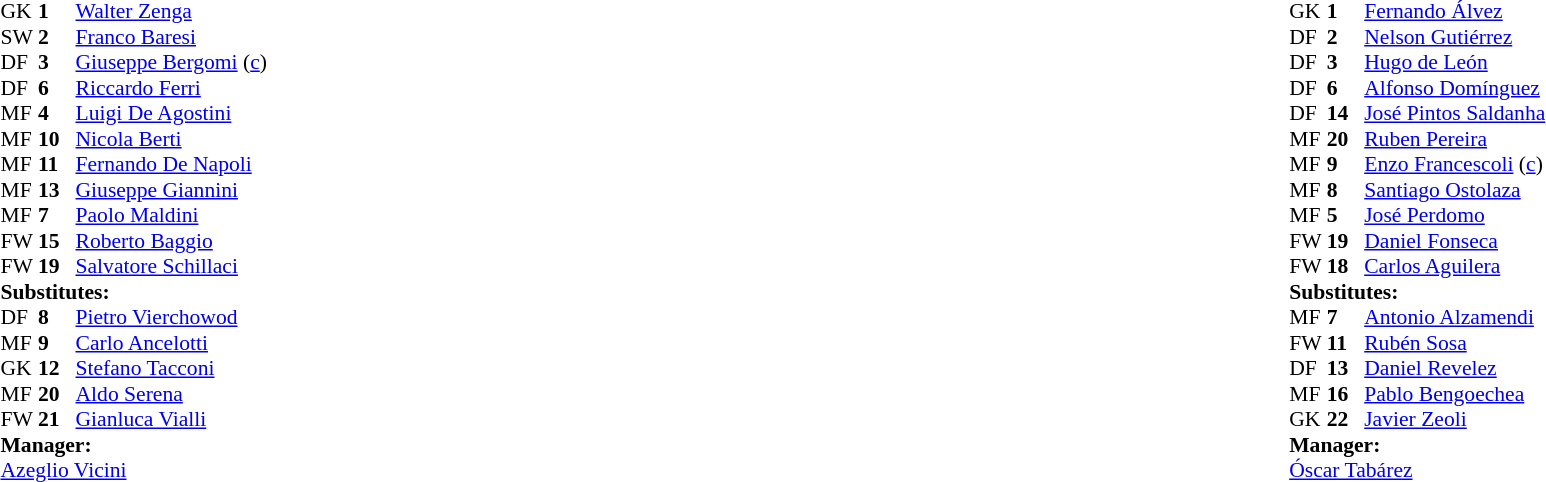<table width="100%">
<tr>
<td valign="top" width="50%"><br><table style="font-size: 90%" cellspacing="0" cellpadding="0">
<tr>
<th width="25"></th>
<th width="25"></th>
</tr>
<tr>
<td>GK</td>
<td><strong>1</strong></td>
<td><a href='#'>Walter Zenga</a></td>
</tr>
<tr>
<td>SW</td>
<td><strong>2</strong></td>
<td><a href='#'>Franco Baresi</a></td>
</tr>
<tr>
<td>DF</td>
<td><strong>3</strong></td>
<td><a href='#'>Giuseppe Bergomi</a> (<a href='#'>c</a>)</td>
</tr>
<tr>
<td>DF</td>
<td><strong>6</strong></td>
<td><a href='#'>Riccardo Ferri</a></td>
</tr>
<tr>
<td>MF</td>
<td><strong>4</strong></td>
<td><a href='#'>Luigi De Agostini</a></td>
</tr>
<tr>
<td>MF</td>
<td><strong>10</strong></td>
<td><a href='#'>Nicola Berti</a></td>
<td></td>
<td></td>
</tr>
<tr>
<td>MF</td>
<td><strong>11</strong></td>
<td><a href='#'>Fernando De Napoli</a></td>
</tr>
<tr>
<td>MF</td>
<td><strong>13</strong></td>
<td><a href='#'>Giuseppe Giannini</a></td>
</tr>
<tr>
<td>MF</td>
<td><strong>7</strong></td>
<td><a href='#'>Paolo Maldini</a></td>
</tr>
<tr>
<td>FW</td>
<td><strong>15</strong></td>
<td><a href='#'>Roberto Baggio</a></td>
<td></td>
<td></td>
</tr>
<tr>
<td>FW</td>
<td><strong>19</strong></td>
<td><a href='#'>Salvatore Schillaci</a></td>
</tr>
<tr>
<td colspan=3><strong>Substitutes:</strong></td>
</tr>
<tr>
<td>DF</td>
<td><strong>8</strong></td>
<td><a href='#'>Pietro Vierchowod</a></td>
<td></td>
<td></td>
</tr>
<tr>
<td>MF</td>
<td><strong>9</strong></td>
<td><a href='#'>Carlo Ancelotti</a></td>
</tr>
<tr>
<td>GK</td>
<td><strong>12</strong></td>
<td><a href='#'>Stefano Tacconi</a></td>
</tr>
<tr>
<td>MF</td>
<td><strong>20</strong></td>
<td><a href='#'>Aldo Serena</a></td>
<td></td>
<td></td>
</tr>
<tr>
<td>FW</td>
<td><strong>21</strong></td>
<td><a href='#'>Gianluca Vialli</a></td>
</tr>
<tr>
<td colspan=3><strong>Manager:</strong></td>
</tr>
<tr>
<td colspan="4"><a href='#'>Azeglio Vicini</a></td>
</tr>
</table>
</td>
<td valign="top" width="50%"><br><table style="font-size: 90%" cellspacing="0" cellpadding="0" align=center>
<tr>
<th width="25"></th>
<th width="25"></th>
</tr>
<tr>
<td>GK</td>
<td><strong>1</strong></td>
<td><a href='#'>Fernando Álvez</a></td>
<td></td>
</tr>
<tr>
<td>DF</td>
<td><strong>2</strong></td>
<td><a href='#'>Nelson Gutiérrez</a></td>
<td></td>
</tr>
<tr>
<td>DF</td>
<td><strong>3</strong></td>
<td><a href='#'>Hugo de León</a></td>
</tr>
<tr>
<td>DF</td>
<td><strong>6</strong></td>
<td><a href='#'>Alfonso Domínguez</a></td>
</tr>
<tr>
<td>DF</td>
<td><strong>14</strong></td>
<td><a href='#'>José Pintos Saldanha</a></td>
<td></td>
</tr>
<tr>
<td>MF</td>
<td><strong>20</strong></td>
<td><a href='#'>Ruben Pereira</a></td>
</tr>
<tr>
<td>MF</td>
<td><strong>9</strong></td>
<td><a href='#'>Enzo Francescoli</a> (<a href='#'>c</a>)</td>
</tr>
<tr>
<td>MF</td>
<td><strong>8</strong></td>
<td><a href='#'>Santiago Ostolaza</a></td>
<td></td>
<td></td>
</tr>
<tr>
<td>MF</td>
<td><strong>5</strong></td>
<td><a href='#'>José Perdomo</a></td>
<td></td>
</tr>
<tr>
<td>FW</td>
<td><strong>19</strong></td>
<td><a href='#'>Daniel Fonseca</a></td>
</tr>
<tr>
<td>FW</td>
<td><strong>18</strong></td>
<td><a href='#'>Carlos Aguilera</a></td>
<td></td>
<td></td>
</tr>
<tr>
<td colspan=3><strong>Substitutes:</strong></td>
</tr>
<tr>
<td>MF</td>
<td><strong>7</strong></td>
<td><a href='#'>Antonio Alzamendi</a></td>
<td></td>
<td></td>
</tr>
<tr>
<td>FW</td>
<td><strong>11</strong></td>
<td><a href='#'>Rubén Sosa</a></td>
<td></td>
<td></td>
</tr>
<tr>
<td>DF</td>
<td><strong>13</strong></td>
<td><a href='#'>Daniel Revelez</a></td>
</tr>
<tr>
<td>MF</td>
<td><strong>16</strong></td>
<td><a href='#'>Pablo Bengoechea</a></td>
</tr>
<tr>
<td>GK</td>
<td><strong>22</strong></td>
<td><a href='#'>Javier Zeoli</a></td>
</tr>
<tr>
<td colspan=3><strong>Manager:</strong></td>
</tr>
<tr>
<td colspan="4"><a href='#'>Óscar Tabárez</a></td>
</tr>
</table>
</td>
</tr>
</table>
